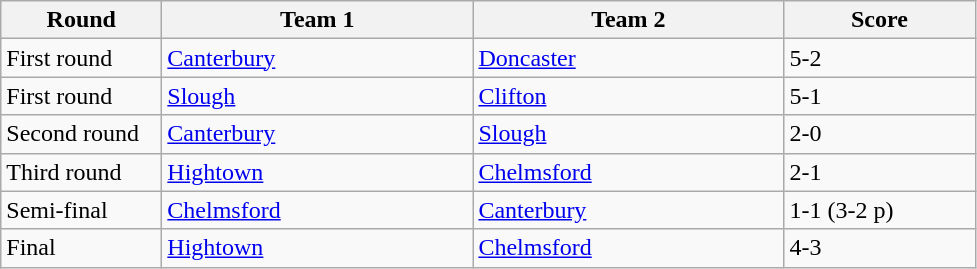<table class="wikitable" style="font-size: 100%">
<tr>
<th width=100>Round</th>
<th width=200>Team 1</th>
<th width=200>Team 2</th>
<th width=120>Score</th>
</tr>
<tr>
<td>First round</td>
<td><a href='#'>Canterbury</a></td>
<td><a href='#'>Doncaster</a></td>
<td>5-2</td>
</tr>
<tr>
<td>First round</td>
<td><a href='#'>Slough</a></td>
<td><a href='#'>Clifton</a></td>
<td>5-1</td>
</tr>
<tr>
<td>Second round</td>
<td><a href='#'>Canterbury</a></td>
<td><a href='#'>Slough</a></td>
<td>2-0</td>
</tr>
<tr>
<td>Third round</td>
<td><a href='#'>Hightown</a></td>
<td><a href='#'>Chelmsford</a></td>
<td>2-1</td>
</tr>
<tr>
<td>Semi-final</td>
<td><a href='#'>Chelmsford</a></td>
<td><a href='#'>Canterbury</a></td>
<td>1-1 (3-2 p)</td>
</tr>
<tr>
<td>Final </td>
<td><a href='#'>Hightown</a></td>
<td><a href='#'>Chelmsford</a></td>
<td>4-3</td>
</tr>
</table>
